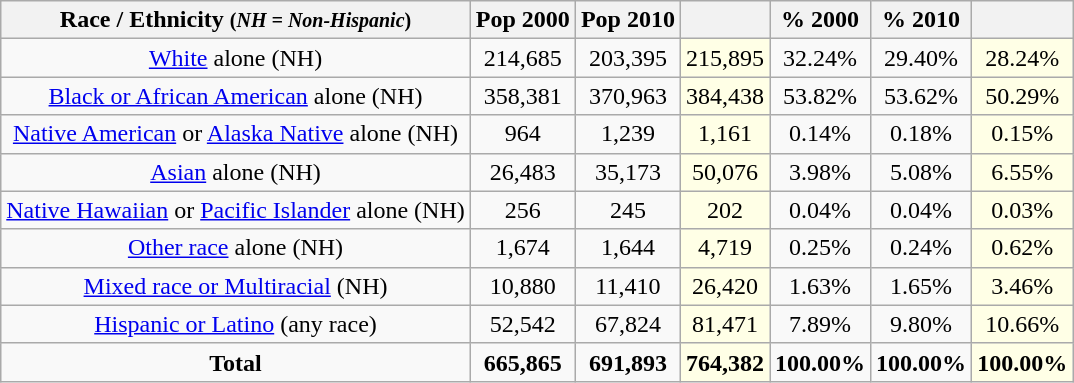<table class="wikitable" style="text-align:center;">
<tr>
<th>Race / Ethnicity <small>(<em>NH = Non-Hispanic</em>)</small></th>
<th>Pop 2000</th>
<th>Pop 2010</th>
<th></th>
<th>% 2000</th>
<th>% 2010</th>
<th></th>
</tr>
<tr>
<td><a href='#'>White</a> alone (NH)</td>
<td>214,685</td>
<td>203,395</td>
<td style="background: #ffffe6; ">215,895</td>
<td>32.24%</td>
<td>29.40%</td>
<td style="background: #ffffe6;">28.24%</td>
</tr>
<tr>
<td><a href='#'>Black or African American</a> alone (NH)</td>
<td>358,381</td>
<td>370,963</td>
<td style="background: #ffffe6;">384,438</td>
<td>53.82%</td>
<td>53.62%</td>
<td style="background: #ffffe6;">50.29%</td>
</tr>
<tr>
<td><a href='#'>Native American</a> or <a href='#'>Alaska Native</a> alone (NH)</td>
<td>964</td>
<td>1,239</td>
<td style="background: #ffffe6;">1,161</td>
<td>0.14%</td>
<td>0.18%</td>
<td style="background: #ffffe6;">0.15%</td>
</tr>
<tr>
<td><a href='#'>Asian</a> alone (NH)</td>
<td>26,483</td>
<td>35,173</td>
<td style="background: #ffffe6;">50,076</td>
<td>3.98%</td>
<td>5.08%</td>
<td style="background: #ffffe6;">6.55%</td>
</tr>
<tr>
<td><a href='#'>Native Hawaiian</a> or <a href='#'>Pacific Islander</a> alone (NH)</td>
<td>256</td>
<td>245</td>
<td style="background: #ffffe6;">202</td>
<td>0.04%</td>
<td>0.04%</td>
<td style="background: #ffffe6;">0.03%</td>
</tr>
<tr>
<td><a href='#'>Other race</a> alone (NH)</td>
<td>1,674</td>
<td>1,644</td>
<td style="background: #ffffe6;">4,719</td>
<td>0.25%</td>
<td>0.24%</td>
<td style="background: #ffffe6;">0.62%</td>
</tr>
<tr>
<td><a href='#'>Mixed race or Multiracial</a> (NH)</td>
<td>10,880</td>
<td>11,410</td>
<td style="background: #ffffe6;">26,420</td>
<td>1.63%</td>
<td>1.65%</td>
<td style="background: #ffffe6;">3.46%</td>
</tr>
<tr>
<td><a href='#'>Hispanic or Latino</a> (any race)</td>
<td>52,542</td>
<td>67,824</td>
<td style="background: #ffffe6;">81,471</td>
<td>7.89%</td>
<td>9.80%</td>
<td style="background: #ffffe6;">10.66%</td>
</tr>
<tr>
<td><strong>Total</strong></td>
<td><strong>665,865</strong></td>
<td><strong>691,893</strong></td>
<td style="background: #ffffe6;"><strong>764,382</strong></td>
<td><strong>100.00%</strong></td>
<td><strong>100.00%</strong></td>
<td style="background: #ffffe6;"><strong>100.00%</strong></td>
</tr>
</table>
